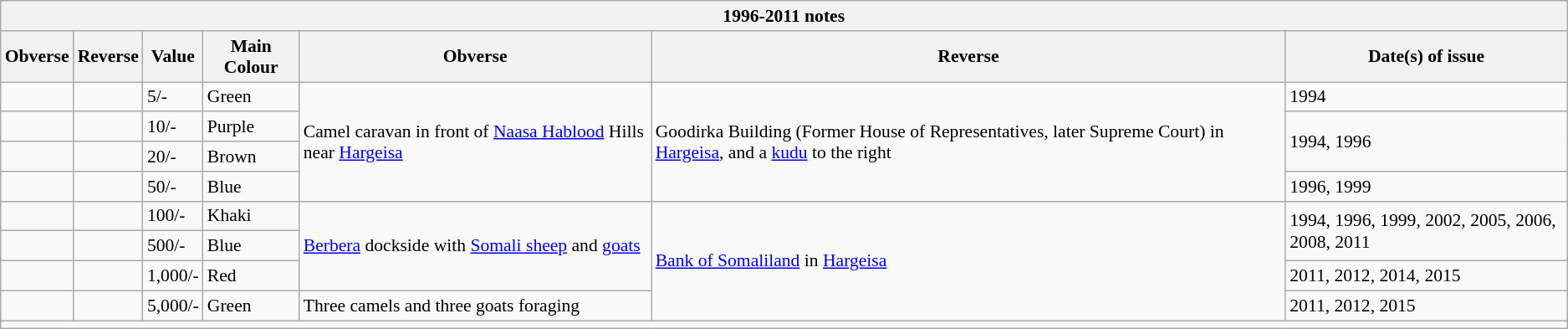<table class="wikitable" style="font-size: 90%">
<tr>
<th colspan="7">1996-2011 notes </th>
</tr>
<tr>
<th>Obverse</th>
<th>Reverse</th>
<th>Value</th>
<th>Main Colour</th>
<th>Obverse</th>
<th>Reverse</th>
<th>Date(s) of issue</th>
</tr>
<tr>
<td></td>
<td></td>
<td>5/-</td>
<td>Green</td>
<td rowspan="4">Camel caravan in front of <a href='#'>Naasa Hablood</a> Hills near <a href='#'>Hargeisa</a></td>
<td rowspan="4">Goodirka Building (Former House of Representatives, later Supreme Court) in <a href='#'>Hargeisa</a>, and a <a href='#'>kudu</a> to the right</td>
<td rowspan=1>1994</td>
</tr>
<tr>
<td></td>
<td></td>
<td>10/-</td>
<td>Purple</td>
<td rowspan=2>1994, 1996</td>
</tr>
<tr>
<td></td>
<td></td>
<td>20/-</td>
<td>Brown</td>
</tr>
<tr>
<td></td>
<td></td>
<td>50/-</td>
<td>Blue</td>
<td rowspan=1>1996, 1999</td>
</tr>
<tr>
<td></td>
<td></td>
<td>100/-</td>
<td>Khaki</td>
<td rowspan="3"><a href='#'>Berbera</a> dockside with <a href='#'>Somali sheep</a> and <a href='#'>goats</a></td>
<td rowspan="4"><a href='#'>Bank of Somaliland</a> in <a href='#'>Hargeisa</a></td>
<td rowspan=2>1994, 1996, 1999, 2002, 2005, 2006, 2008, 2011</td>
</tr>
<tr>
<td></td>
<td></td>
<td>500/-</td>
<td>Blue</td>
</tr>
<tr>
<td></td>
<td></td>
<td>1,000/-</td>
<td>Red</td>
<td rowspan=1>2011, 2012, 2014, 2015</td>
</tr>
<tr>
<td></td>
<td></td>
<td>5,000/-</td>
<td>Green</td>
<td>Three camels and three goats foraging</td>
<td>2011, 2012, 2015</td>
</tr>
<tr>
<td colspan="7"></td>
</tr>
</table>
